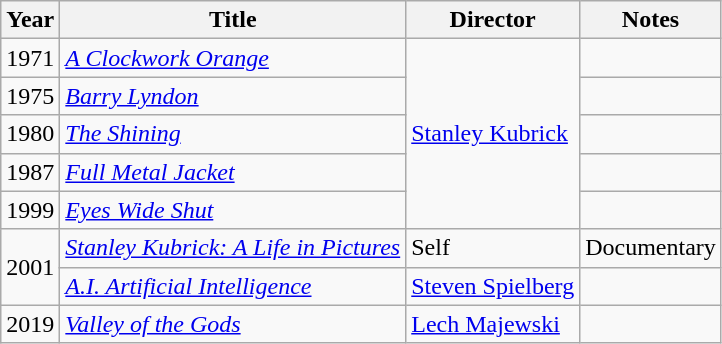<table class="wikitable">
<tr>
<th>Year</th>
<th>Title</th>
<th>Director</th>
<th>Notes</th>
</tr>
<tr>
<td>1971</td>
<td><em><a href='#'>A Clockwork Orange</a></em></td>
<td rowspan="5"><a href='#'>Stanley Kubrick</a></td>
<td></td>
</tr>
<tr>
<td>1975</td>
<td><em><a href='#'>Barry Lyndon</a></em></td>
<td></td>
</tr>
<tr>
<td>1980</td>
<td><em><a href='#'>The Shining</a></em></td>
<td></td>
</tr>
<tr>
<td>1987</td>
<td><em><a href='#'>Full Metal Jacket</a></em></td>
<td></td>
</tr>
<tr>
<td>1999</td>
<td><em><a href='#'>Eyes Wide Shut</a></em></td>
<td></td>
</tr>
<tr>
<td rowspan="2">2001</td>
<td><em><a href='#'>Stanley Kubrick: A Life in Pictures</a></em></td>
<td>Self</td>
<td>Documentary</td>
</tr>
<tr>
<td><em><a href='#'>A.I. Artificial Intelligence</a></em></td>
<td><a href='#'>Steven Spielberg</a></td>
<td></td>
</tr>
<tr>
<td>2019</td>
<td><em><a href='#'>Valley of the Gods</a></em></td>
<td><a href='#'>Lech Majewski</a></td>
<td></td>
</tr>
</table>
